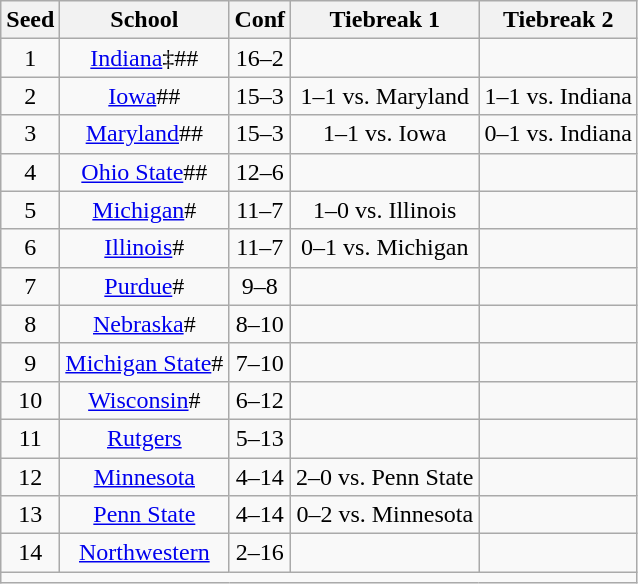<table class="wikitable" style="text-align: center;">
<tr>
<th>Seed</th>
<th>School</th>
<th>Conf</th>
<th>Tiebreak 1</th>
<th>Tiebreak 2</th>
</tr>
<tr>
<td>1</td>
<td><a href='#'>Indiana</a>‡##</td>
<td>16–2</td>
<td></td>
<td></td>
</tr>
<tr>
<td>2</td>
<td><a href='#'>Iowa</a>##</td>
<td>15–3</td>
<td>1–1 vs. Maryland</td>
<td>1–1 vs. Indiana</td>
</tr>
<tr>
<td>3</td>
<td><a href='#'>Maryland</a>##</td>
<td>15–3</td>
<td>1–1 vs. Iowa</td>
<td>0–1 vs. Indiana</td>
</tr>
<tr>
<td>4</td>
<td><a href='#'>Ohio State</a>##</td>
<td>12–6</td>
<td></td>
<td></td>
</tr>
<tr>
<td>5</td>
<td><a href='#'>Michigan</a>#</td>
<td>11–7</td>
<td>1–0 vs. Illinois</td>
<td></td>
</tr>
<tr>
<td>6</td>
<td><a href='#'>Illinois</a>#</td>
<td>11–7</td>
<td>0–1 vs. Michigan</td>
<td></td>
</tr>
<tr>
<td>7</td>
<td><a href='#'>Purdue</a>#</td>
<td>9–8</td>
<td></td>
<td></td>
</tr>
<tr>
<td>8</td>
<td><a href='#'>Nebraska</a>#</td>
<td>8–10</td>
<td></td>
<td></td>
</tr>
<tr>
<td>9</td>
<td><a href='#'>Michigan State</a>#</td>
<td>7–10</td>
<td></td>
<td></td>
</tr>
<tr>
<td>10</td>
<td><a href='#'>Wisconsin</a>#</td>
<td>6–12</td>
<td></td>
<td></td>
</tr>
<tr>
<td>11</td>
<td><a href='#'>Rutgers</a></td>
<td>5–13</td>
<td></td>
<td></td>
</tr>
<tr>
<td>12</td>
<td><a href='#'>Minnesota</a></td>
<td>4–14</td>
<td>2–0 vs. Penn State</td>
<td></td>
</tr>
<tr>
<td>13</td>
<td><a href='#'>Penn State</a></td>
<td>4–14</td>
<td>0–2 vs. Minnesota</td>
<td></td>
</tr>
<tr>
<td>14</td>
<td><a href='#'>Northwestern</a></td>
<td>2–16</td>
<td></td>
<td></td>
</tr>
<tr>
<td colspan="6"></td>
</tr>
</table>
